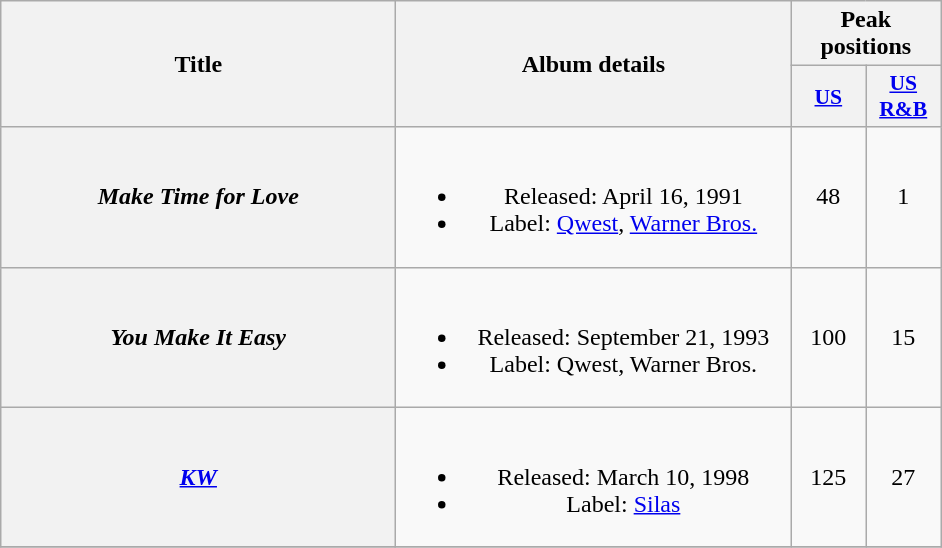<table class="wikitable plainrowheaders" style="text-align:center;" border="1">
<tr>
<th scope="col" rowspan="2" style="width:16em;">Title</th>
<th scope="col" rowspan="2" style="width:16em;">Album details</th>
<th scope="col" colspan="2">Peak positions</th>
</tr>
<tr>
<th scope="col" style="width:3em;font-size:90%;"><a href='#'>US</a><br></th>
<th scope="col" style="width:3em;font-size:90%;"><a href='#'>US<br>R&B</a><br></th>
</tr>
<tr>
<th scope="row"><em>Make Time for Love</em></th>
<td><br><ul><li>Released: April 16, 1991</li><li>Label: <a href='#'>Qwest</a>, <a href='#'>Warner Bros.</a></li></ul></td>
<td align="center">48</td>
<td align="center">1</td>
</tr>
<tr>
<th scope="row"><em>You Make It Easy</em></th>
<td><br><ul><li>Released: September 21, 1993</li><li>Label: Qwest, Warner Bros.</li></ul></td>
<td align="center">100</td>
<td align="center">15</td>
</tr>
<tr>
<th scope="row"><em><a href='#'>KW</a></em></th>
<td><br><ul><li>Released: March 10, 1998</li><li>Label: <a href='#'>Silas</a></li></ul></td>
<td align="center">125</td>
<td align="center">27</td>
</tr>
<tr>
</tr>
</table>
